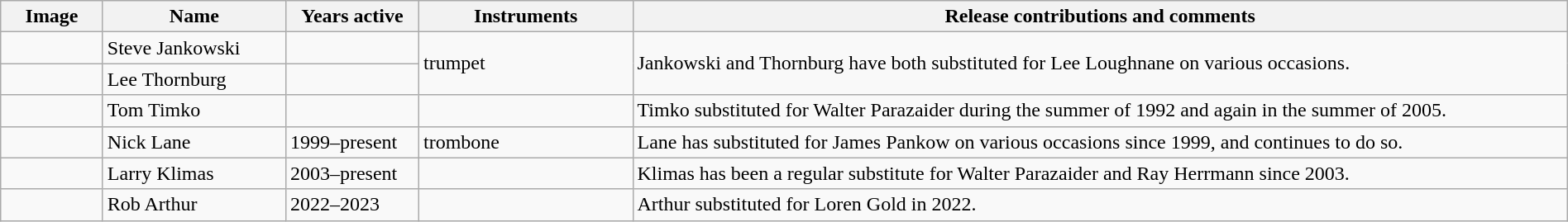<table class="wikitable" border="1" width=100%>
<tr>
<th width="75">Image</th>
<th width="140">Name</th>
<th width="100">Years active</th>
<th width="165">Instruments</th>
<th>Release contributions and comments</th>
</tr>
<tr>
<td></td>
<td>Steve Jankowski</td>
<td></td>
<td rowspan="2">trumpet</td>
<td rowspan="2">Jankowski and Thornburg have both substituted for Lee Loughnane on various occasions.</td>
</tr>
<tr>
<td></td>
<td>Lee Thornburg</td>
<td></td>
</tr>
<tr>
<td></td>
<td>Tom Timko</td>
<td></td>
<td></td>
<td>Timko substituted for Walter Parazaider during the summer of 1992 and again in the summer of 2005.</td>
</tr>
<tr>
<td></td>
<td>Nick Lane</td>
<td>1999–present</td>
<td>trombone</td>
<td>Lane has substituted for James Pankow on various occasions since 1999, and continues to do so.</td>
</tr>
<tr>
<td></td>
<td>Larry Klimas</td>
<td>2003–present</td>
<td></td>
<td>Klimas has been a regular substitute for Walter Parazaider and Ray Herrmann since 2003.</td>
</tr>
<tr>
<td></td>
<td>Rob Arthur</td>
<td>2022–2023</td>
<td></td>
<td>Arthur substituted for Loren Gold in 2022.</td>
</tr>
</table>
